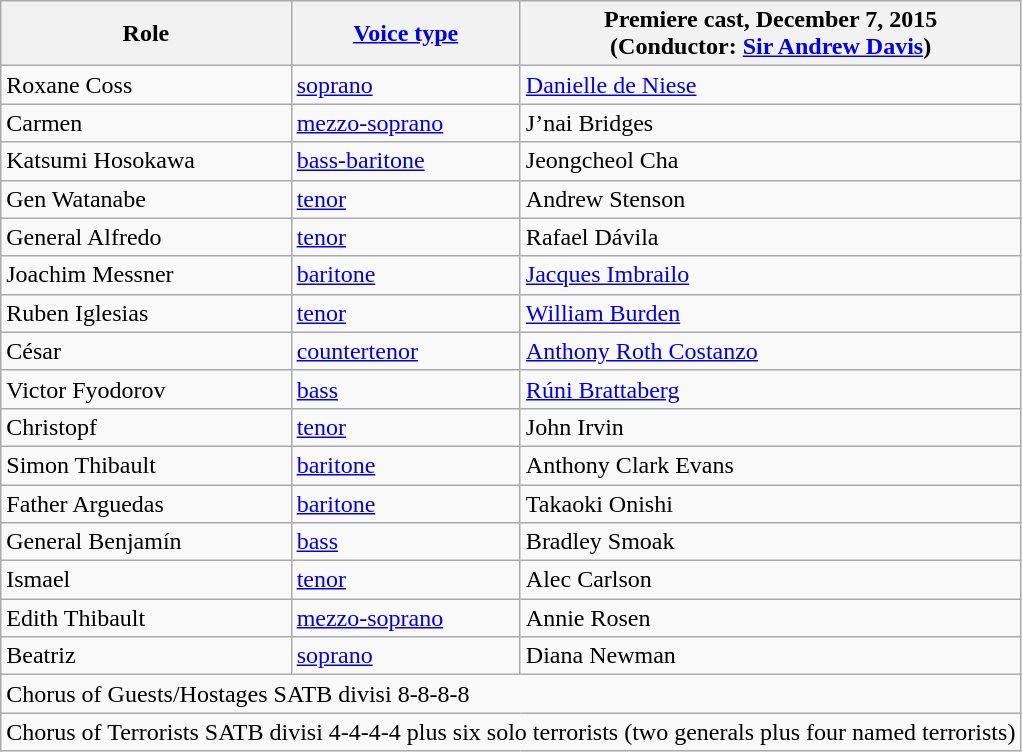<table class="wikitable">
<tr>
<th>Role</th>
<th><a href='#'>Voice type</a></th>
<th>Premiere cast, December 7, 2015<br>(Conductor: <a href='#'>Sir Andrew Davis</a>)</th>
</tr>
<tr>
<td>Roxane Coss</td>
<td><a href='#'>soprano</a></td>
<td><a href='#'>Danielle de Niese</a></td>
</tr>
<tr>
<td>Carmen</td>
<td><a href='#'>mezzo-soprano</a></td>
<td>J’nai Bridges</td>
</tr>
<tr>
<td>Katsumi Hosokawa</td>
<td><a href='#'>bass-baritone</a></td>
<td>Jeongcheol Cha</td>
</tr>
<tr>
<td>Gen Watanabe</td>
<td><a href='#'>tenor</a></td>
<td>Andrew Stenson</td>
</tr>
<tr>
<td>General Alfredo</td>
<td><a href='#'>tenor</a></td>
<td>Rafael Dávila</td>
</tr>
<tr>
<td>Joachim Messner</td>
<td><a href='#'>baritone</a></td>
<td><a href='#'>Jacques Imbrailo</a></td>
</tr>
<tr>
<td>Ruben Iglesias</td>
<td><a href='#'>tenor</a></td>
<td><a href='#'>William Burden</a></td>
</tr>
<tr>
<td>César</td>
<td><a href='#'>countertenor</a></td>
<td><a href='#'>Anthony Roth Costanzo</a></td>
</tr>
<tr>
<td>Victor Fyodorov</td>
<td><a href='#'>bass</a></td>
<td><a href='#'>Rúni Brattaberg</a></td>
</tr>
<tr>
<td>Christopf</td>
<td><a href='#'>tenor</a></td>
<td>John Irvin</td>
</tr>
<tr>
<td>Simon Thibault</td>
<td><a href='#'>baritone</a></td>
<td>Anthony Clark Evans</td>
</tr>
<tr>
<td>Father Arguedas</td>
<td><a href='#'>baritone</a></td>
<td>Takaoki Onishi</td>
</tr>
<tr>
<td>General Benjamín</td>
<td><a href='#'>bass</a></td>
<td>Bradley Smoak</td>
</tr>
<tr>
<td>Ismael</td>
<td><a href='#'>tenor</a></td>
<td>Alec Carlson</td>
</tr>
<tr>
<td>Edith Thibault</td>
<td><a href='#'>mezzo-soprano</a></td>
<td>Annie Rosen</td>
</tr>
<tr>
<td>Beatriz</td>
<td><a href='#'>soprano</a></td>
<td>Diana Newman</td>
</tr>
<tr>
<td colspan="3">Chorus of Guests/Hostages SATB divisi 8-8-8-8</td>
</tr>
<tr>
<td colspan="3">Chorus of Terrorists SATB divisi 4-4-4-4 plus six solo terrorists (two generals plus four named terrorists)</td>
</tr>
</table>
